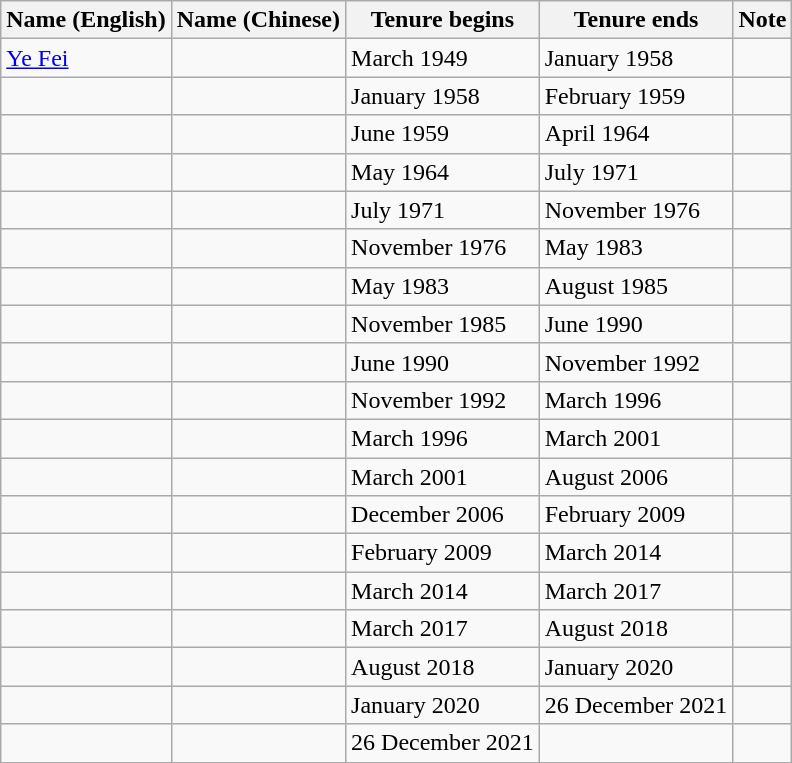<table class="wikitable">
<tr>
<th>Name (English)</th>
<th>Name (Chinese)</th>
<th>Tenure begins</th>
<th>Tenure ends</th>
<th>Note</th>
</tr>
<tr>
<td><a href='#'>Ye Fei</a></td>
<td></td>
<td>March 1949</td>
<td>January 1958</td>
<td></td>
</tr>
<tr>
<td></td>
<td></td>
<td>January 1958</td>
<td>February 1959</td>
<td></td>
</tr>
<tr>
<td></td>
<td></td>
<td>June 1959</td>
<td>April 1964</td>
<td></td>
</tr>
<tr>
<td></td>
<td></td>
<td>May 1964</td>
<td>July 1971</td>
<td></td>
</tr>
<tr>
<td></td>
<td></td>
<td>July 1971</td>
<td>November 1976</td>
<td></td>
</tr>
<tr>
<td></td>
<td></td>
<td>November 1976</td>
<td>May 1983</td>
<td></td>
</tr>
<tr>
<td></td>
<td></td>
<td>May 1983</td>
<td>August 1985</td>
<td></td>
</tr>
<tr>
<td></td>
<td></td>
<td>November 1985</td>
<td>June 1990</td>
<td></td>
</tr>
<tr>
<td></td>
<td></td>
<td>June 1990</td>
<td>November 1992</td>
<td></td>
</tr>
<tr>
<td></td>
<td></td>
<td>November 1992</td>
<td>March 1996</td>
<td></td>
</tr>
<tr>
<td></td>
<td></td>
<td>March 1996</td>
<td>March 2001</td>
<td></td>
</tr>
<tr>
<td></td>
<td></td>
<td>March 2001</td>
<td>August 2006</td>
<td></td>
</tr>
<tr>
<td></td>
<td></td>
<td>December 2006</td>
<td>February 2009</td>
<td></td>
</tr>
<tr>
<td></td>
<td></td>
<td>February 2009</td>
<td>March 2014</td>
<td></td>
</tr>
<tr>
<td></td>
<td></td>
<td>March 2014</td>
<td>March 2017</td>
<td></td>
</tr>
<tr>
<td></td>
<td></td>
<td>March 2017</td>
<td>August 2018</td>
<td></td>
</tr>
<tr>
<td></td>
<td></td>
<td>August 2018</td>
<td>January 2020</td>
<td></td>
</tr>
<tr>
<td></td>
<td></td>
<td>January 2020</td>
<td>26 December 2021</td>
<td></td>
</tr>
<tr>
<td></td>
<td></td>
<td>26 December 2021</td>
<td></td>
<td></td>
</tr>
<tr>
</tr>
</table>
